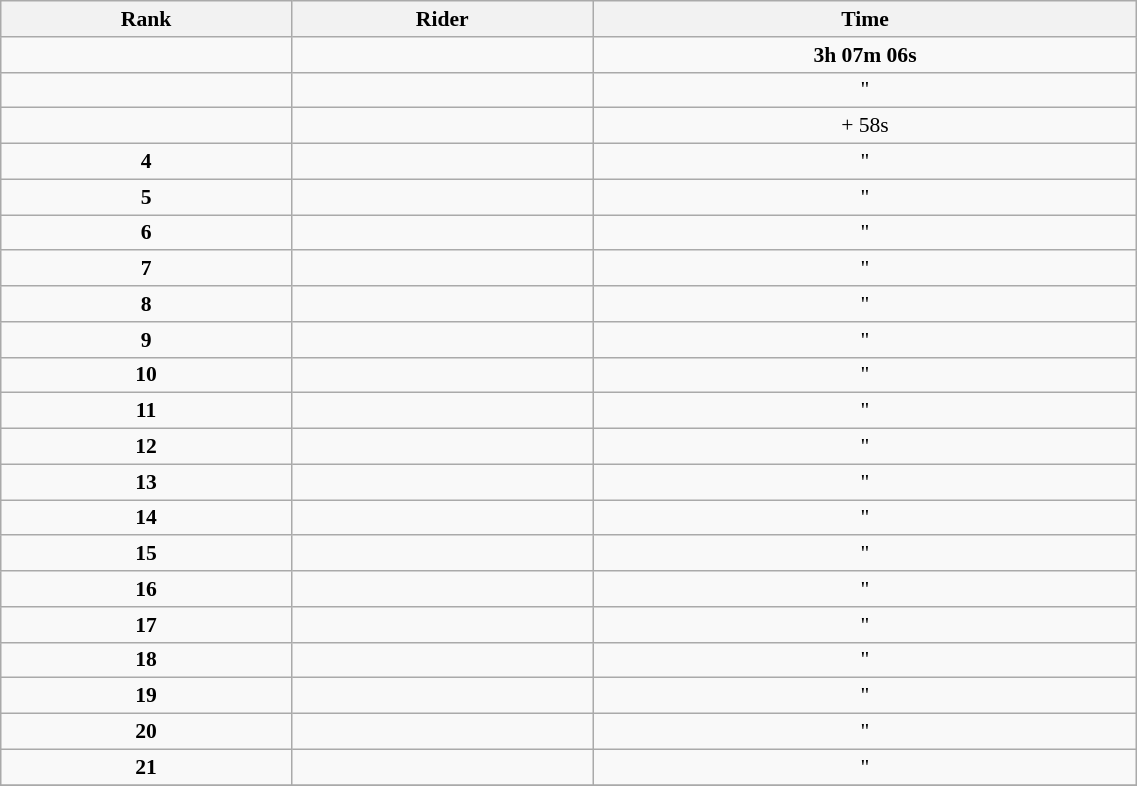<table class=wikitable  style="text-align:center; font-size:90%;" width="60%">
<tr>
<th>Rank</th>
<th>Rider</th>
<th>Time</th>
</tr>
<tr>
<td></td>
<td align="left"></td>
<td><strong>3h 07m 06s</strong></td>
</tr>
<tr>
<td></td>
<td align="left"></td>
<td>"</td>
</tr>
<tr>
<td></td>
<td align="left"></td>
<td>+ 58s</td>
</tr>
<tr>
<td><strong>4</strong></td>
<td align="left"></td>
<td>"</td>
</tr>
<tr>
<td><strong>5</strong></td>
<td align="left"></td>
<td>"</td>
</tr>
<tr>
<td><strong>6</strong></td>
<td align="left"></td>
<td>"</td>
</tr>
<tr>
<td><strong>7</strong></td>
<td align="left"></td>
<td>"</td>
</tr>
<tr>
<td><strong>8</strong></td>
<td align="left"></td>
<td>"</td>
</tr>
<tr>
<td><strong>9</strong></td>
<td align="left"></td>
<td>"</td>
</tr>
<tr>
<td><strong>10</strong></td>
<td align="left"></td>
<td>"</td>
</tr>
<tr>
<td><strong>11</strong></td>
<td align="left"></td>
<td>"</td>
</tr>
<tr>
<td><strong>12</strong></td>
<td align="left"></td>
<td>"</td>
</tr>
<tr>
<td><strong>13</strong></td>
<td align="left"></td>
<td>"</td>
</tr>
<tr>
<td><strong>14</strong></td>
<td align="left"></td>
<td>"</td>
</tr>
<tr>
<td><strong>15</strong></td>
<td align="left"></td>
<td>"</td>
</tr>
<tr>
<td><strong>16</strong></td>
<td align="left"></td>
<td>"</td>
</tr>
<tr>
<td><strong>17</strong></td>
<td align="left"></td>
<td>"</td>
</tr>
<tr>
<td><strong>18</strong></td>
<td align="left"></td>
<td>"</td>
</tr>
<tr>
<td><strong>19</strong></td>
<td align="left"></td>
<td>"</td>
</tr>
<tr>
<td><strong>20</strong></td>
<td align="left"></td>
<td>"</td>
</tr>
<tr>
<td><strong>21</strong></td>
<td align="left"></td>
<td>"</td>
</tr>
<tr>
</tr>
</table>
